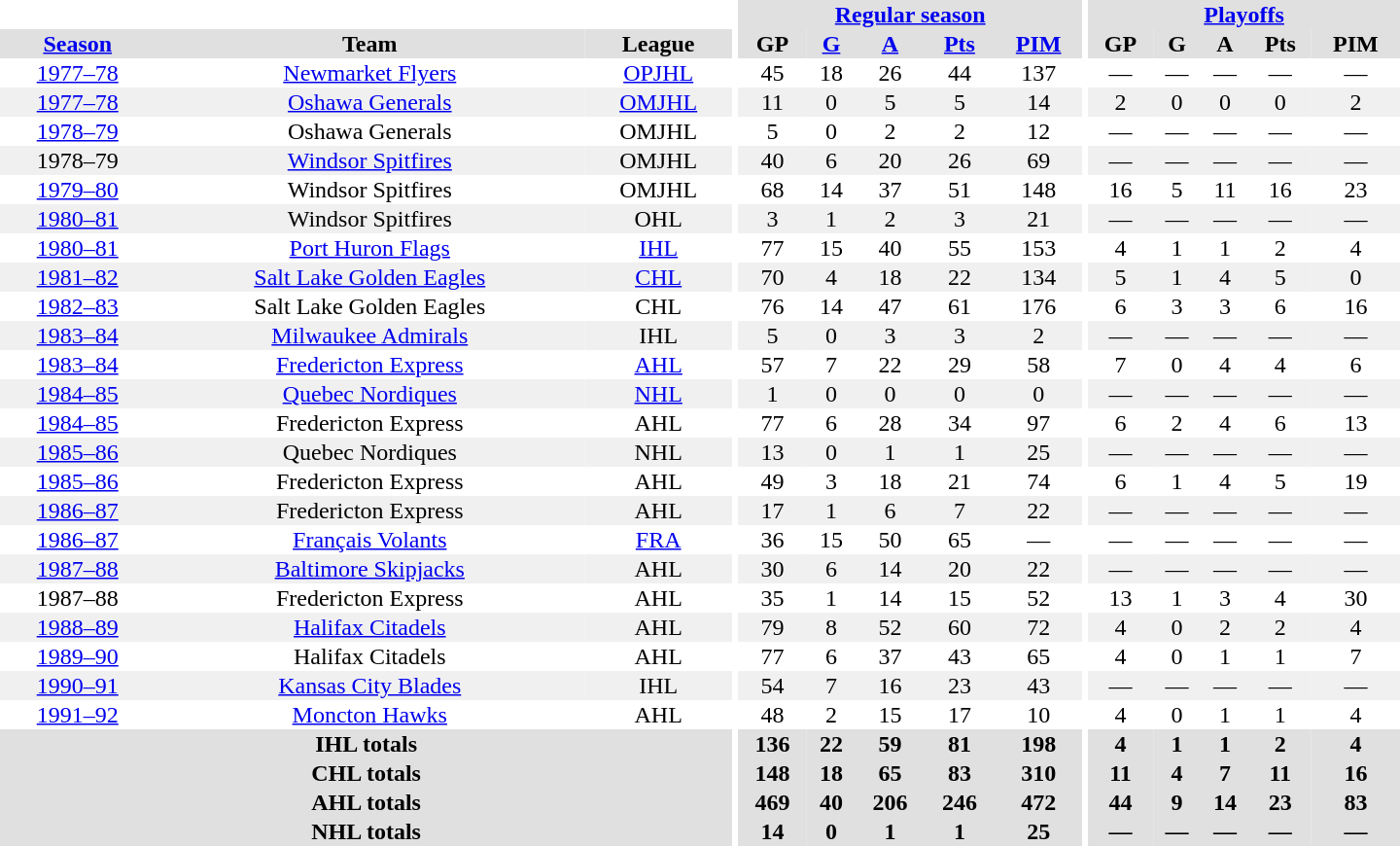<table border="0" cellpadding="1" cellspacing="0" style="text-align:center; width:60em">
<tr bgcolor="#e0e0e0">
<th colspan="3" bgcolor="#ffffff"></th>
<th rowspan="99" bgcolor="#ffffff"></th>
<th colspan="5"><a href='#'>Regular season</a></th>
<th rowspan="99" bgcolor="#ffffff"></th>
<th colspan="5"><a href='#'>Playoffs</a></th>
</tr>
<tr bgcolor="#e0e0e0">
<th><a href='#'>Season</a></th>
<th>Team</th>
<th>League</th>
<th>GP</th>
<th><a href='#'>G</a></th>
<th><a href='#'>A</a></th>
<th><a href='#'>Pts</a></th>
<th><a href='#'>PIM</a></th>
<th>GP</th>
<th>G</th>
<th>A</th>
<th>Pts</th>
<th>PIM</th>
</tr>
<tr>
<td><a href='#'>1977–78</a></td>
<td><a href='#'>Newmarket Flyers</a></td>
<td><a href='#'>OPJHL</a></td>
<td>45</td>
<td>18</td>
<td>26</td>
<td>44</td>
<td>137</td>
<td>—</td>
<td>—</td>
<td>—</td>
<td>—</td>
<td>—</td>
</tr>
<tr bgcolor="#f0f0f0">
<td><a href='#'>1977–78</a></td>
<td><a href='#'>Oshawa Generals</a></td>
<td><a href='#'>OMJHL</a></td>
<td>11</td>
<td>0</td>
<td>5</td>
<td>5</td>
<td>14</td>
<td>2</td>
<td>0</td>
<td>0</td>
<td>0</td>
<td>2</td>
</tr>
<tr>
<td><a href='#'>1978–79</a></td>
<td>Oshawa Generals</td>
<td>OMJHL</td>
<td>5</td>
<td>0</td>
<td>2</td>
<td>2</td>
<td>12</td>
<td>—</td>
<td>—</td>
<td>—</td>
<td>—</td>
<td>—</td>
</tr>
<tr bgcolor="#f0f0f0">
<td>1978–79</td>
<td><a href='#'>Windsor Spitfires</a></td>
<td>OMJHL</td>
<td>40</td>
<td>6</td>
<td>20</td>
<td>26</td>
<td>69</td>
<td>—</td>
<td>—</td>
<td>—</td>
<td>—</td>
<td>—</td>
</tr>
<tr>
<td><a href='#'>1979–80</a></td>
<td>Windsor Spitfires</td>
<td>OMJHL</td>
<td>68</td>
<td>14</td>
<td>37</td>
<td>51</td>
<td>148</td>
<td>16</td>
<td>5</td>
<td>11</td>
<td>16</td>
<td>23</td>
</tr>
<tr bgcolor="#f0f0f0">
<td><a href='#'>1980–81</a></td>
<td>Windsor Spitfires</td>
<td>OHL</td>
<td>3</td>
<td>1</td>
<td>2</td>
<td>3</td>
<td>21</td>
<td>—</td>
<td>—</td>
<td>—</td>
<td>—</td>
<td>—</td>
</tr>
<tr>
<td><a href='#'>1980–81</a></td>
<td><a href='#'>Port Huron Flags</a></td>
<td><a href='#'>IHL</a></td>
<td>77</td>
<td>15</td>
<td>40</td>
<td>55</td>
<td>153</td>
<td>4</td>
<td>1</td>
<td>1</td>
<td>2</td>
<td>4</td>
</tr>
<tr bgcolor="#f0f0f0">
<td><a href='#'>1981–82</a></td>
<td><a href='#'>Salt Lake Golden Eagles</a></td>
<td><a href='#'>CHL</a></td>
<td>70</td>
<td>4</td>
<td>18</td>
<td>22</td>
<td>134</td>
<td>5</td>
<td>1</td>
<td>4</td>
<td>5</td>
<td>0</td>
</tr>
<tr>
<td><a href='#'>1982–83</a></td>
<td>Salt Lake Golden Eagles</td>
<td>CHL</td>
<td>76</td>
<td>14</td>
<td>47</td>
<td>61</td>
<td>176</td>
<td>6</td>
<td>3</td>
<td>3</td>
<td>6</td>
<td>16</td>
</tr>
<tr bgcolor="#f0f0f0">
<td><a href='#'>1983–84</a></td>
<td><a href='#'>Milwaukee Admirals</a></td>
<td>IHL</td>
<td>5</td>
<td>0</td>
<td>3</td>
<td>3</td>
<td>2</td>
<td>—</td>
<td>—</td>
<td>—</td>
<td>—</td>
<td>—</td>
</tr>
<tr>
<td><a href='#'>1983–84</a></td>
<td><a href='#'>Fredericton Express</a></td>
<td><a href='#'>AHL</a></td>
<td>57</td>
<td>7</td>
<td>22</td>
<td>29</td>
<td>58</td>
<td>7</td>
<td>0</td>
<td>4</td>
<td>4</td>
<td>6</td>
</tr>
<tr bgcolor="#f0f0f0">
<td><a href='#'>1984–85</a></td>
<td><a href='#'>Quebec Nordiques</a></td>
<td><a href='#'>NHL</a></td>
<td>1</td>
<td>0</td>
<td>0</td>
<td>0</td>
<td>0</td>
<td>—</td>
<td>—</td>
<td>—</td>
<td>—</td>
<td>—</td>
</tr>
<tr>
<td><a href='#'>1984–85</a></td>
<td>Fredericton Express</td>
<td>AHL</td>
<td>77</td>
<td>6</td>
<td>28</td>
<td>34</td>
<td>97</td>
<td>6</td>
<td>2</td>
<td>4</td>
<td>6</td>
<td>13</td>
</tr>
<tr bgcolor="#f0f0f0">
<td><a href='#'>1985–86</a></td>
<td>Quebec Nordiques</td>
<td>NHL</td>
<td>13</td>
<td>0</td>
<td>1</td>
<td>1</td>
<td>25</td>
<td>—</td>
<td>—</td>
<td>—</td>
<td>—</td>
<td>—</td>
</tr>
<tr>
<td><a href='#'>1985–86</a></td>
<td>Fredericton Express</td>
<td>AHL</td>
<td>49</td>
<td>3</td>
<td>18</td>
<td>21</td>
<td>74</td>
<td>6</td>
<td>1</td>
<td>4</td>
<td>5</td>
<td>19</td>
</tr>
<tr bgcolor="#f0f0f0">
<td><a href='#'>1986–87</a></td>
<td>Fredericton Express</td>
<td>AHL</td>
<td>17</td>
<td>1</td>
<td>6</td>
<td>7</td>
<td>22</td>
<td>—</td>
<td>—</td>
<td>—</td>
<td>—</td>
<td>—</td>
</tr>
<tr>
<td><a href='#'>1986–87</a></td>
<td><a href='#'>Français Volants</a></td>
<td><a href='#'>FRA</a></td>
<td>36</td>
<td>15</td>
<td>50</td>
<td>65</td>
<td>—</td>
<td>—</td>
<td>—</td>
<td>—</td>
<td>—</td>
<td>—</td>
</tr>
<tr bgcolor="#f0f0f0">
<td><a href='#'>1987–88</a></td>
<td><a href='#'>Baltimore Skipjacks</a></td>
<td>AHL</td>
<td>30</td>
<td>6</td>
<td>14</td>
<td>20</td>
<td>22</td>
<td>—</td>
<td>—</td>
<td>—</td>
<td>—</td>
<td>—</td>
</tr>
<tr>
<td>1987–88</td>
<td>Fredericton Express</td>
<td>AHL</td>
<td>35</td>
<td>1</td>
<td>14</td>
<td>15</td>
<td>52</td>
<td>13</td>
<td>1</td>
<td>3</td>
<td>4</td>
<td>30</td>
</tr>
<tr bgcolor="#f0f0f0">
<td><a href='#'>1988–89</a></td>
<td><a href='#'>Halifax Citadels</a></td>
<td>AHL</td>
<td>79</td>
<td>8</td>
<td>52</td>
<td>60</td>
<td>72</td>
<td>4</td>
<td>0</td>
<td>2</td>
<td>2</td>
<td>4</td>
</tr>
<tr>
<td><a href='#'>1989–90</a></td>
<td>Halifax Citadels</td>
<td>AHL</td>
<td>77</td>
<td>6</td>
<td>37</td>
<td>43</td>
<td>65</td>
<td>4</td>
<td>0</td>
<td>1</td>
<td>1</td>
<td>7</td>
</tr>
<tr bgcolor="#f0f0f0">
<td><a href='#'>1990–91</a></td>
<td><a href='#'>Kansas City Blades</a></td>
<td>IHL</td>
<td>54</td>
<td>7</td>
<td>16</td>
<td>23</td>
<td>43</td>
<td>—</td>
<td>—</td>
<td>—</td>
<td>—</td>
<td>—</td>
</tr>
<tr>
<td><a href='#'>1991–92</a></td>
<td><a href='#'>Moncton Hawks</a></td>
<td>AHL</td>
<td>48</td>
<td>2</td>
<td>15</td>
<td>17</td>
<td>10</td>
<td>4</td>
<td>0</td>
<td>1</td>
<td>1</td>
<td>4</td>
</tr>
<tr bgcolor="#e0e0e0">
<th colspan="3">IHL totals</th>
<th>136</th>
<th>22</th>
<th>59</th>
<th>81</th>
<th>198</th>
<th>4</th>
<th>1</th>
<th>1</th>
<th>2</th>
<th>4</th>
</tr>
<tr bgcolor="#e0e0e0">
<th colspan="3">CHL totals</th>
<th>148</th>
<th>18</th>
<th>65</th>
<th>83</th>
<th>310</th>
<th>11</th>
<th>4</th>
<th>7</th>
<th>11</th>
<th>16</th>
</tr>
<tr bgcolor="#e0e0e0">
<th colspan="3">AHL totals</th>
<th>469</th>
<th>40</th>
<th>206</th>
<th>246</th>
<th>472</th>
<th>44</th>
<th>9</th>
<th>14</th>
<th>23</th>
<th>83</th>
</tr>
<tr bgcolor="#e0e0e0">
<th colspan="3">NHL totals</th>
<th>14</th>
<th>0</th>
<th>1</th>
<th>1</th>
<th>25</th>
<th>—</th>
<th>—</th>
<th>—</th>
<th>—</th>
<th>—</th>
</tr>
</table>
